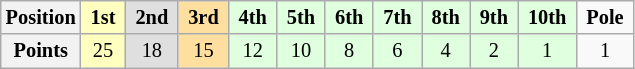<table class="wikitable" style="font-size:85%; text-align:center">
<tr>
<th>Position</th>
<td style="background:#FFFFBF;"> <strong>1st</strong> </td>
<td style="background:#DFDFDF;"> <strong>2nd</strong> </td>
<td style="background:#FFDF9F;"> <strong>3rd</strong> </td>
<td style="background:#DFFFDF;"> <strong>4th</strong> </td>
<td style="background:#DFFFDF;"> <strong>5th</strong> </td>
<td style="background:#DFFFDF;"> <strong>6th</strong> </td>
<td style="background:#DFFFDF;"> <strong>7th</strong> </td>
<td style="background:#DFFFDF;"> <strong>8th</strong> </td>
<td style="background:#DFFFDF;"> <strong>9th</strong> </td>
<td style="background:#DFFFDF;"> <strong>10th</strong> </td>
<td> <strong>Pole</strong> </td>
</tr>
<tr>
<th>Points</th>
<td style="background:#FFFFBF;">25</td>
<td style="background:#DFDFDF;">18</td>
<td style="background:#FFDF9F;">15</td>
<td style="background:#DFFFDF;">12</td>
<td style="background:#DFFFDF;">10</td>
<td style="background:#DFFFDF;">8</td>
<td style="background:#DFFFDF;">6</td>
<td style="background:#DFFFDF;">4</td>
<td style="background:#DFFFDF;">2</td>
<td style="background:#DFFFDF;">1</td>
<td>1</td>
</tr>
</table>
